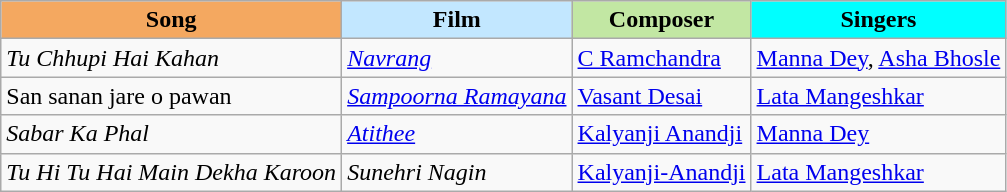<table class="wikitable sortable">
<tr>
<th style="background:#f4a860">Song</th>
<th style="background:#c2e7ff">Film</th>
<th style="background:#c2e7a3">Composer</th>
<th style="background:#00ffff">Singers</th>
</tr>
<tr>
<td><em>Tu Chhupi Hai Kahan</em></td>
<td><em><a href='#'>Navrang</a></em></td>
<td><a href='#'>C Ramchandra</a></td>
<td><a href='#'>Manna Dey</a>, <a href='#'>Asha Bhosle</a></td>
</tr>
<tr>
<td>San sanan jare o pawan</td>
<td><em><a href='#'>Sampoorna Ramayana</a></em></td>
<td><a href='#'>Vasant Desai</a></td>
<td><a href='#'>Lata Mangeshkar</a></td>
</tr>
<tr>
<td><em>Sabar Ka Phal</em></td>
<td><em><a href='#'>Atithee</a></em></td>
<td><a href='#'>Kalyanji Anandji</a></td>
<td><a href='#'>Manna Dey</a></td>
</tr>
<tr>
<td><em>Tu Hi Tu Hai Main Dekha Karoon</em></td>
<td><em>Sunehri Nagin</em></td>
<td><a href='#'>Kalyanji-Anandji</a></td>
<td><a href='#'>Lata Mangeshkar</a></td>
</tr>
</table>
